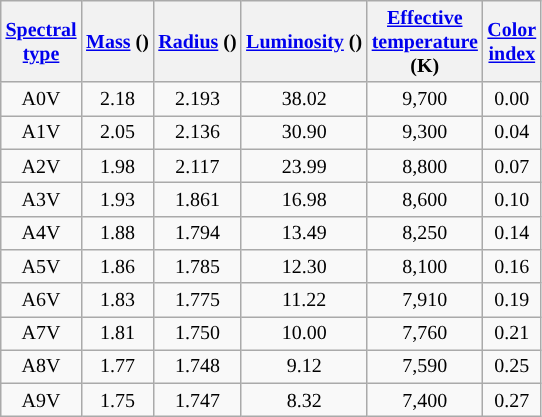<table class="wikitable floatright" style="text-align:center; font-size:smaller;">
<tr>
<th><a href='#'>Spectral<br>type</a></th>
<th><a href='#'>Mass</a> ()</th>
<th><a href='#'>Radius</a> ()</th>
<th><a href='#'>Luminosity</a> ()</th>
<th><a href='#'>Effective<br>temperature</a><br>(K)</th>
<th><a href='#'>Color<br>index</a><br></th>
</tr>
<tr>
<td>A0V</td>
<td>2.18</td>
<td>2.193</td>
<td>38.02</td>
<td style="background-color:#">9,700</td>
<td>0.00</td>
</tr>
<tr>
<td>A1V</td>
<td>2.05</td>
<td>2.136</td>
<td>30.90</td>
<td style="background-color:#">9,300</td>
<td>0.04</td>
</tr>
<tr>
<td>A2V</td>
<td>1.98</td>
<td>2.117</td>
<td>23.99</td>
<td style="background-color:#">8,800</td>
<td>0.07</td>
</tr>
<tr>
<td>A3V</td>
<td>1.93</td>
<td>1.861</td>
<td>16.98</td>
<td style="background-color:#">8,600</td>
<td>0.10</td>
</tr>
<tr>
<td>A4V</td>
<td>1.88</td>
<td>1.794</td>
<td>13.49</td>
<td style="background-color:#">8,250</td>
<td>0.14</td>
</tr>
<tr>
<td>A5V</td>
<td>1.86</td>
<td>1.785</td>
<td>12.30</td>
<td style="background-color:#">8,100</td>
<td>0.16</td>
</tr>
<tr>
<td>A6V</td>
<td>1.83</td>
<td>1.775</td>
<td>11.22</td>
<td style="background-color:#">7,910</td>
<td>0.19</td>
</tr>
<tr>
<td>A7V</td>
<td>1.81</td>
<td>1.750</td>
<td>10.00</td>
<td style="background-color:#">7,760</td>
<td>0.21</td>
</tr>
<tr>
<td>A8V</td>
<td>1.77</td>
<td>1.748</td>
<td>9.12</td>
<td style="background-color:#">7,590</td>
<td>0.25</td>
</tr>
<tr>
<td>A9V</td>
<td>1.75</td>
<td>1.747</td>
<td>8.32</td>
<td style="background-color:#">7,400</td>
<td>0.27</td>
</tr>
</table>
